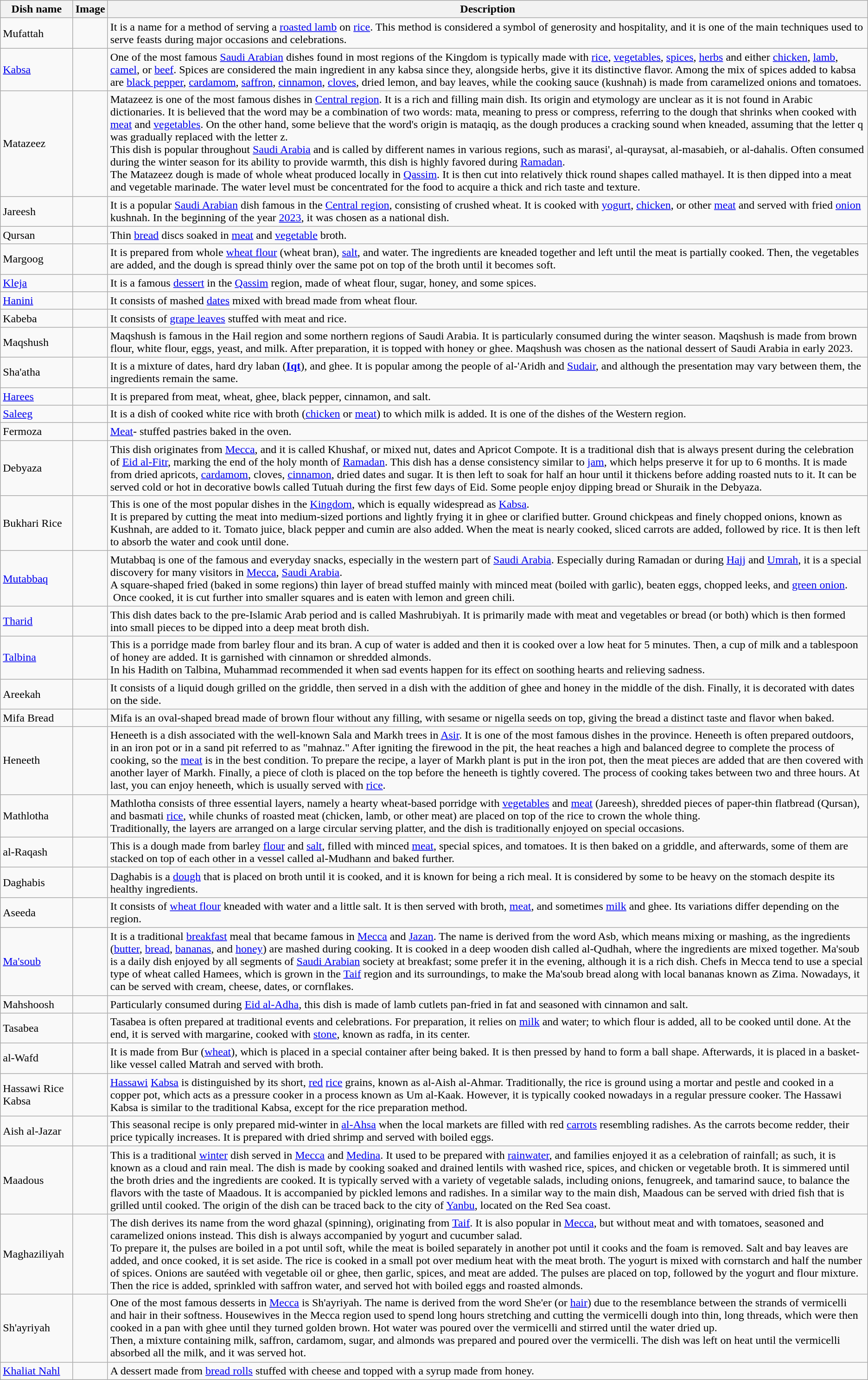<table class="wikitable">
<tr>
<th>Dish name</th>
<th>Image</th>
<th>Description</th>
</tr>
<tr>
<td>Mufattah</td>
<td></td>
<td>It is a name for a method of serving a <a href='#'>roasted lamb</a> on <a href='#'>rice</a>. This method is considered a symbol of generosity and hospitality, and it is one of the main techniques used to serve feasts during major occasions and celebrations.</td>
</tr>
<tr>
<td><a href='#'>Kabsa</a></td>
<td></td>
<td>One of the most famous <a href='#'>Saudi Arabian</a> dishes found in most regions of the Kingdom is typically made with <a href='#'>rice</a>, <a href='#'>vegetables</a>, <a href='#'>spices</a>, <a href='#'>herbs</a> and either <a href='#'>chicken</a>, <a href='#'>lamb</a>, <a href='#'>camel</a>, or <a href='#'>beef</a>. Spices are considered the main ingredient in any kabsa since they, alongside herbs, give it its distinctive flavor. Among the mix of spices added to kabsa are <a href='#'>black pepper</a>, <a href='#'>cardamom</a>, <a href='#'>saffron</a>, <a href='#'>cinnamon</a>, <a href='#'>cloves</a>, dried lemon, and bay leaves, while the cooking sauce (kushnah) is made from caramelized onions and tomatoes.</td>
</tr>
<tr>
<td>Matazeez</td>
<td></td>
<td>Matazeez is one of the most famous dishes in <a href='#'>Central region</a>. It is a rich and filling main dish. Its origin and etymology are unclear as it is not found in Arabic dictionaries. It is believed that the word may be a combination of two words: mata, meaning to press or compress, referring to the dough that shrinks when cooked with <a href='#'>meat</a> and <a href='#'>vegetables</a>. On the other hand, some believe that the word's origin is mataqiq, as the dough produces a cracking sound when kneaded, assuming that the letter q was gradually replaced with the letter z.<br>This dish is popular throughout <a href='#'>Saudi Arabia</a> and is called by different names in various regions, such as marasi', al-quraysat, al-masabieh, or al-dahalis. Often consumed during the winter season for its ability to provide warmth, this dish is highly favored during <a href='#'>Ramadan</a>.<br>The Matazeez dough is made of whole wheat produced locally in <a href='#'>Qassim</a>. It is then cut into relatively thick round shapes called mathayel. It is then dipped into a meat and vegetable marinade. The water level must be concentrated for the food to acquire a thick and rich taste and texture.</td>
</tr>
<tr>
<td>Jareesh</td>
<td></td>
<td>It is a popular <a href='#'>Saudi Arabian</a> dish famous in the <a href='#'>Central region</a>, consisting of crushed wheat. It is cooked with <a href='#'>yogurt</a>, <a href='#'>chicken</a>, or other <a href='#'>meat</a> and served with fried <a href='#'>onion</a> kushnah. In the beginning of the year <a href='#'>2023</a>, it was chosen as a national dish.</td>
</tr>
<tr>
<td>Qursan</td>
<td></td>
<td>Thin <a href='#'>bread</a> discs soaked in <a href='#'>meat</a> and <a href='#'>vegetable</a> broth.</td>
</tr>
<tr>
<td>Margoog</td>
<td></td>
<td>It is prepared from whole <a href='#'>wheat flour</a> (wheat bran), <a href='#'>salt</a>, and water. The ingredients are kneaded together and left until the meat is partially cooked. Then, the vegetables are added, and the dough is spread thinly over the same pot on top of the broth until it becomes soft.</td>
</tr>
<tr>
<td><a href='#'>Kleja</a></td>
<td></td>
<td>It is a famous <a href='#'>dessert</a> in the <a href='#'>Qassim</a> region, made of wheat flour, sugar, honey, and some spices.</td>
</tr>
<tr>
<td><a href='#'>Hanini</a></td>
<td></td>
<td>It consists of mashed <a href='#'>dates</a> mixed with bread made from wheat flour.</td>
</tr>
<tr>
<td>Kabeba</td>
<td></td>
<td>It consists of <a href='#'>grape leaves</a> stuffed with meat and rice.</td>
</tr>
<tr>
<td>Maqshush</td>
<td></td>
<td>Maqshush is famous in the Hail region and some northern regions of Saudi Arabia. It is particularly consumed during the winter season. Maqshush is made from brown flour, white flour, eggs, yeast, and milk. After preparation, it is topped with honey or ghee. Maqshush was chosen as the national dessert of Saudi Arabia in early 2023.</td>
</tr>
<tr>
<td>Sha'atha</td>
<td></td>
<td>It is a mixture of dates, hard dry laban (<strong><a href='#'>Iqt</a></strong>), and ghee. It is popular among the people of al-'Aridh and <a href='#'>Sudair</a>, and although the presentation may vary between them, the ingredients remain the same.</td>
</tr>
<tr>
<td><a href='#'>Harees</a></td>
<td></td>
<td>It is prepared from meat, wheat, ghee, black pepper, cinnamon, and salt.</td>
</tr>
<tr>
<td><a href='#'>Saleeg</a></td>
<td></td>
<td>It is a dish of cooked white rice with broth (<a href='#'>chicken</a> or <a href='#'>meat</a>) to which milk is added. It is one of the dishes of the Western region.</td>
</tr>
<tr>
<td>Fermoza</td>
<td></td>
<td><a href='#'>Meat</a>- stuffed pastries baked in the oven.</td>
</tr>
<tr>
<td>Debyaza</td>
<td></td>
<td>This dish originates from <a href='#'>Mecca</a>, and it is called Khushaf, or mixed nut, dates and Apricot Compote. It is a traditional dish that is always present during the celebration of <a href='#'>Eid al-Fitr</a>, marking the end of the holy month of <a href='#'>Ramadan</a>. This dish has a dense consistency similar to <a href='#'>jam</a>, which helps preserve it for up to 6 months. It is made from dried apricots, <a href='#'>cardamom</a>, cloves, <a href='#'>cinnamon</a>, dried dates and sugar. It is then left to soak for half an hour until it thickens before adding roasted nuts to it. It can be served cold or hot in decorative bowls called Tutuah during the first few days of Eid. Some people enjoy dipping bread or Shuraik in the Debyaza.</td>
</tr>
<tr>
<td>Bukhari Rice</td>
<td></td>
<td>This is one of the most popular dishes in the <a href='#'>Kingdom</a>, which is equally widespread as <a href='#'>Kabsa</a>.<br>It is prepared by cutting the meat into medium-sized portions and lightly frying it in ghee or clarified butter. Ground chickpeas and finely chopped onions, known as Kushnah, are added to it. Tomato juice, black pepper and cumin are also added. When the meat is nearly cooked, sliced carrots are added, followed by rice. It is then left to absorb the water and cook until done.</td>
</tr>
<tr>
<td><a href='#'>Mutabbaq</a></td>
<td></td>
<td>Mutabbaq is one of the famous and everyday snacks, especially in the western part of <a href='#'>Saudi Arabia</a>. Especially during Ramadan or during <a href='#'>Hajj</a> and <a href='#'>Umrah</a>, it is a special discovery for many visitors in <a href='#'>Mecca</a>, <a href='#'>Saudi Arabia</a>.<br>A square-shaped fried (baked in some regions) thin layer of bread stuffed mainly with minced meat (boiled with garlic), beaten eggs, chopped leeks, and <a href='#'>green onion</a>.  Once cooked, it is cut further into smaller squares and is eaten with lemon and green chili.</td>
</tr>
<tr>
<td><a href='#'>Tharid</a></td>
<td></td>
<td>This dish dates back to the pre-Islamic Arab period and is called Mashrubiyah. It is primarily made with meat and vegetables or bread (or both) which is then formed into small pieces to be dipped into a deep meat broth dish.</td>
</tr>
<tr>
<td><a href='#'>Talbina</a></td>
<td></td>
<td>This is a porridge made from barley flour and its bran. A cup of water is added and then it is cooked over a low heat for 5 minutes. Then, a cup of milk and a tablespoon of honey are added. It is garnished with cinnamon or shredded almonds.<br>In his Hadith on Talbina, Muhammad recommended it when sad events happen for its effect on soothing hearts and relieving sadness.</td>
</tr>
<tr>
<td>Areekah</td>
<td></td>
<td>It consists of a liquid dough grilled on the griddle, then served in a dish with the addition of ghee and honey in the middle of the dish. Finally, it is decorated with dates on the side.</td>
</tr>
<tr>
<td>Mifa Bread</td>
<td></td>
<td>Mifa is an oval-shaped bread made of brown flour without any filling, with sesame or nigella seeds on top, giving the bread a distinct taste and flavor when baked.</td>
</tr>
<tr>
<td>Heneeth</td>
<td></td>
<td>Heneeth is a dish associated with the well-known Sala and Markh trees in <a href='#'>Asir</a>. It is one of the most famous dishes in the province. Heneeth is often prepared outdoors, in an iron pot or in a sand pit referred to as "mahnaz." After igniting the firewood in the pit, the heat reaches a high and balanced degree to complete the process of cooking, so the <a href='#'>meat</a> is in the best condition. To prepare the recipe, a layer of Markh plant is put in the iron pot, then the meat pieces are added that are then covered with another layer of Markh. Finally, a piece of cloth is placed on the top before the heneeth is tightly covered. The process of cooking takes between two and three hours. At last, you can enjoy heneeth, which is usually served with <a href='#'>rice</a>.</td>
</tr>
<tr>
<td>Mathlotha</td>
<td></td>
<td>Mathlotha consists of three essential layers, namely a hearty wheat-based porridge with <a href='#'>vegetables</a> and <a href='#'>meat</a> (Jareesh), shredded pieces of paper-thin flatbread (Qursan), and basmati <a href='#'>rice</a>, while chunks of roasted meat (chicken, lamb, or other meat) are placed on top of the rice to crown the whole thing.<br>Traditionally, the layers are arranged on a large circular serving platter, and the dish is traditionally enjoyed on special occasions.</td>
</tr>
<tr>
<td>al-Raqash</td>
<td></td>
<td>This is a dough made from barley <a href='#'>flour</a> and <a href='#'>salt</a>, filled with minced <a href='#'>meat</a>, special spices, and tomatoes. It is then baked on a griddle, and afterwards, some of them are stacked on top of each other in a vessel called al-Mudhann and baked further.</td>
</tr>
<tr>
<td>Daghabis</td>
<td></td>
<td>Daghabis is a <a href='#'>dough</a> that is placed on broth until it is cooked, and it is known for being a rich meal. It is considered by some to be heavy on the stomach despite its healthy ingredients.</td>
</tr>
<tr>
<td>Aseeda</td>
<td></td>
<td>It consists of <a href='#'>wheat flour</a> kneaded with water and a little salt. It is then served with broth, <a href='#'>meat</a>, and sometimes <a href='#'>milk</a> and ghee. Its variations differ depending on the region.</td>
</tr>
<tr>
<td><a href='#'>Ma'soub</a></td>
<td></td>
<td>It is a traditional <a href='#'>breakfast</a> meal that became famous in <a href='#'>Mecca</a> and <a href='#'>Jazan</a>. The name is derived from the word Asb, which means mixing or mashing, as the ingredients (<a href='#'>butter</a>, <a href='#'>bread</a>, <a href='#'>bananas</a>, and <a href='#'>honey</a>) are mashed during cooking. It is cooked in a deep wooden dish called al-Qudhah, where the ingredients are mixed together. Ma'soub is a daily dish enjoyed by all segments of <a href='#'>Saudi Arabian</a> society at breakfast; some prefer it in the evening, although it is a rich dish. Chefs in Mecca tend to use a special type of wheat called Hamees, which is grown in the <a href='#'>Taif</a> region and its surroundings, to make the Ma'soub bread along with local bananas known as Zima. Nowadays, it can be served with cream, cheese, dates, or cornflakes.</td>
</tr>
<tr>
<td>Mahshoosh</td>
<td></td>
<td>Particularly consumed during <a href='#'>Eid al-Adha</a>, this dish is made of lamb cutlets pan-fried in fat and seasoned with cinnamon and salt.</td>
</tr>
<tr>
<td>Tasabea</td>
<td></td>
<td>Tasabea is often prepared at traditional events and celebrations. For preparation, it relies on <a href='#'>milk</a> and water; to which flour is added, all to be cooked until done. At the end, it is served with margarine, cooked with <a href='#'>stone</a>, known as radfa, in its center.</td>
</tr>
<tr>
<td>al-Wafd</td>
<td></td>
<td>It is made from Bur (<a href='#'>wheat</a>), which is placed in a special container after being baked. It is then pressed by hand to form a ball shape. Afterwards, it is placed in a basket-like vessel called Matrah and served with broth.</td>
</tr>
<tr>
<td>Hassawi Rice Kabsa</td>
<td></td>
<td><a href='#'>Hassawi</a> <a href='#'>Kabsa</a> is distinguished by its short, <a href='#'>red</a> <a href='#'>rice</a> grains, known as al-Aish al-Ahmar. Traditionally, the rice is ground using a mortar and pestle and cooked in a copper pot, which acts as a pressure cooker in a process known as Um al-Kaak. However, it is typically cooked nowadays in a regular pressure cooker. The Hassawi Kabsa is similar to the traditional Kabsa, except for the rice preparation method.</td>
</tr>
<tr>
<td>Aish al-Jazar</td>
<td></td>
<td>This seasonal recipe is only prepared mid-winter in <a href='#'>al-Ahsa</a> when the local markets are filled with red <a href='#'>carrots</a> resembling radishes. As the carrots become redder, their price typically increases. It is prepared with dried shrimp and served with boiled eggs.</td>
</tr>
<tr>
<td>Maadous</td>
<td></td>
<td>This is a traditional <a href='#'>winter</a> dish served in <a href='#'>Mecca</a> and <a href='#'>Medina</a>. It used to be prepared with <a href='#'>rainwater</a>, and families enjoyed it as a celebration of rainfall; as such, it is known as a cloud and rain meal. The dish is made by cooking soaked and drained lentils with washed rice, spices, and chicken or vegetable broth. It is simmered until the broth dries and the ingredients are cooked. It is typically served with a variety of vegetable salads, including onions, fenugreek, and tamarind sauce, to balance the flavors with the taste of Maadous. It is accompanied by pickled lemons and radishes. In a similar way to the main dish, Maadous can be served with dried fish that is grilled until cooked. The origin of the dish can be traced back to the city of <a href='#'>Yanbu</a>, located on the Red Sea coast.</td>
</tr>
<tr>
<td>Maghaziliyah</td>
<td></td>
<td>The dish derives its name from the word ghazal (spinning), originating from <a href='#'>Taif</a>. It is also popular in <a href='#'>Mecca</a>, but without meat and with tomatoes, seasoned and caramelized onions instead. This dish is always accompanied by yogurt and cucumber salad.<br>To prepare it, the pulses are boiled in a pot until soft, while the meat is boiled separately in another pot until it cooks and the foam is removed. Salt and bay leaves are added, and once cooked, it is set aside. The rice is cooked in a small pot over medium heat with the meat broth. The yogurt is mixed with cornstarch and half the number of spices. Onions are sautéed with vegetable oil or ghee, then garlic, spices, and meat are added. The pulses are placed on top, followed by the yogurt and flour mixture. Then the rice is added, sprinkled with saffron water, and served hot with boiled eggs and roasted almonds.</td>
</tr>
<tr>
<td>Sh'ayriyah</td>
<td></td>
<td>One of the most famous desserts in <a href='#'>Mecca</a> is Sh'ayriyah. The name is derived from the word She'er (or <a href='#'>hair</a>) due to the resemblance between the strands of vermicelli and hair in their softness. Housewives in the Mecca region used to spend long hours stretching and cutting the vermicelli dough into thin, long threads, which were then cooked in a pan with ghee until they turned golden brown. Hot water was poured over the vermicelli and stirred until the water dried up.<br>Then, a mixture containing milk, saffron, cardamom, sugar, and almonds was prepared and poured over the vermicelli. The dish was left on heat until the vermicelli absorbed all the milk, and it was served hot.</td>
</tr>
<tr>
<td><a href='#'>Khaliat Nahl</a></td>
<td></td>
<td>A dessert made from <a href='#'>bread rolls</a> stuffed with cheese and topped with a syrup made from honey.</td>
</tr>
</table>
